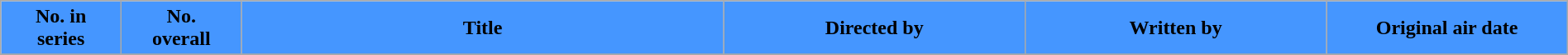<table class="wikitable plainrowheaders" style="width:100%; margin:auto;">
<tr>
<th scope="col"  style="background:#4596ff; color:#000; width:7.69%;">No. in<br>series</th>
<th scope="col"  style="background:#4596ff; color:#000; width:7.69%;">No.<br>overall</th>
<th scope="col"  style="background:#4596ff; color:#000; width:30.77%;">Title</th>
<th scope="col"  style="background:#4596ff; color:#000; width:19.23%;">Directed by</th>
<th scope="col"  style="background:#4596ff; color:#000; width:19.23%;">Written by</th>
<th scope="col"  style="background:#4596ff; color:#000; width:15.38%;">Original air date</th>
</tr>
<tr>
</tr>
</table>
